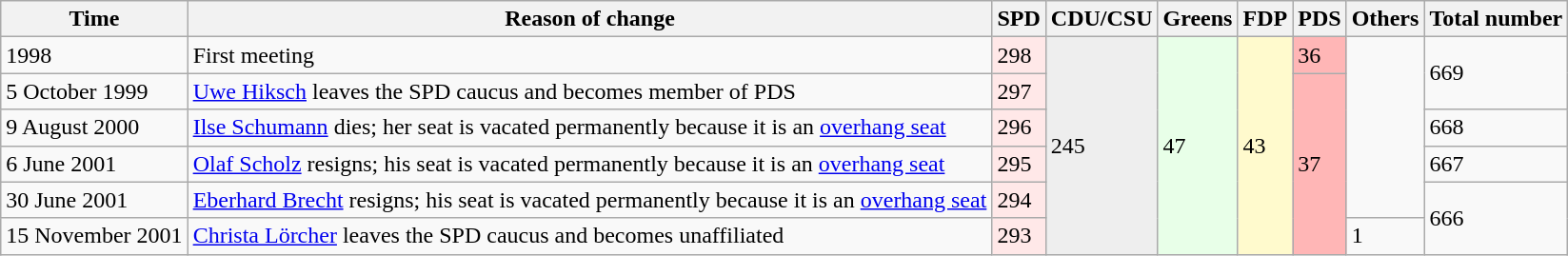<table class="wikitable">
<tr>
<th>Time</th>
<th>Reason of change</th>
<th>SPD</th>
<th>CDU/CSU</th>
<th>Greens</th>
<th>FDP</th>
<th>PDS</th>
<th>Others</th>
<th>Total number</th>
</tr>
<tr>
<td>1998</td>
<td>First meeting</td>
<td rowspan="1" style="background:#FFE8E8;">298</td>
<td rowspan="6" style="background:#EEEEEE;">245</td>
<td rowspan="6" style="background:#E8FFE8;">47</td>
<td rowspan="6" style="background:#FFFACD;">43</td>
<td rowspan="1" style="background:#FFB6B6;">36</td>
<td rowspan="5"></td>
<td rowspan="2">669</td>
</tr>
<tr>
<td>5 October 1999</td>
<td><a href='#'>Uwe Hiksch</a> leaves the SPD caucus and becomes member of PDS</td>
<td rowspan="1" style="background:#FFE8E8">297</td>
<td rowspan="5" style="background:#FFB6B6">37</td>
</tr>
<tr>
<td>9 August 2000</td>
<td><a href='#'>Ilse Schumann</a> dies; her seat is vacated permanently because it is an <a href='#'>overhang seat</a></td>
<td rowspan="1" style="background:#FFE8E8">296</td>
<td>668</td>
</tr>
<tr>
<td>6 June 2001</td>
<td><a href='#'>Olaf Scholz</a> resigns; his seat is vacated permanently because it is an <a href='#'>overhang seat</a></td>
<td rowspan="1" style="background:#FFE8E8">295</td>
<td>667</td>
</tr>
<tr>
<td>30 June 2001</td>
<td><a href='#'>Eberhard Brecht</a> resigns; his seat is vacated permanently because it is an <a href='#'>overhang seat</a></td>
<td rowspan="1" style="background:#FFE8E8">294</td>
<td rowspan="2">666</td>
</tr>
<tr>
<td>15 November 2001</td>
<td><a href='#'>Christa Lörcher</a> leaves the SPD caucus and becomes unaffiliated</td>
<td rowspan="1" style="background:#FFE8E8">293</td>
<td>1</td>
</tr>
</table>
